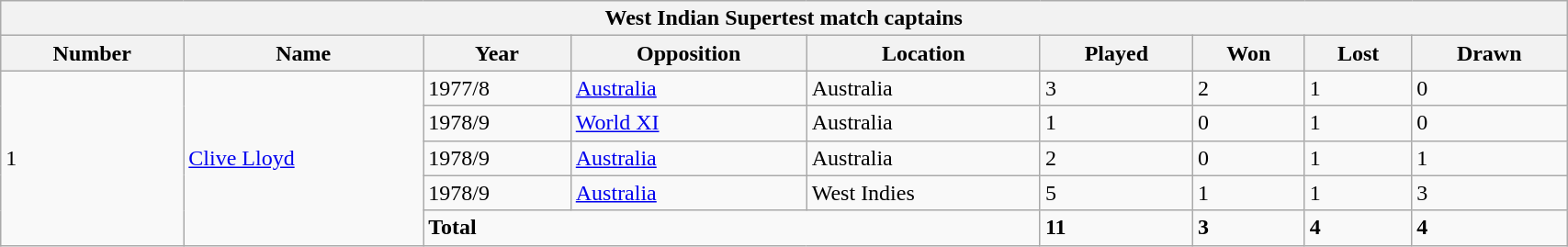<table class="wikitable" width="90%">
<tr>
<th bgcolor="#efefef" colspan=9>West Indian Supertest match captains</th>
</tr>
<tr bgcolor="#efefef">
<th>Number</th>
<th>Name</th>
<th>Year</th>
<th>Opposition</th>
<th>Location</th>
<th>Played</th>
<th>Won</th>
<th>Lost</th>
<th>Drawn</th>
</tr>
<tr>
<td rowspan=5>1</td>
<td rowspan="5"><a href='#'>Clive Lloyd</a></td>
<td>1977/8</td>
<td><a href='#'>Australia</a></td>
<td>Australia</td>
<td>3</td>
<td>2</td>
<td>1</td>
<td>0</td>
</tr>
<tr>
<td>1978/9</td>
<td><a href='#'>World XI</a></td>
<td>Australia</td>
<td>1</td>
<td>0</td>
<td>1</td>
<td>0</td>
</tr>
<tr>
<td>1978/9</td>
<td><a href='#'>Australia</a></td>
<td>Australia</td>
<td>2</td>
<td>0</td>
<td>1</td>
<td>1</td>
</tr>
<tr>
<td>1978/9</td>
<td><a href='#'>Australia</a></td>
<td>West Indies</td>
<td>5</td>
<td>1</td>
<td>1</td>
<td>3</td>
</tr>
<tr>
<td colspan=3><strong>Total</strong></td>
<td><strong>11</strong></td>
<td><strong>3</strong></td>
<td><strong>4</strong></td>
<td><strong>4</strong></td>
</tr>
</table>
